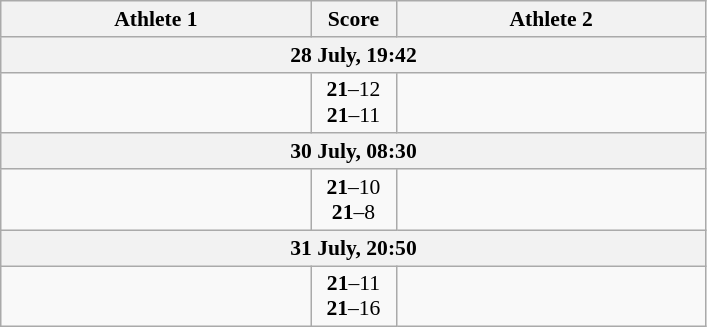<table class="wikitable" style="text-align: center; font-size:90% ">
<tr>
<th align="right" width="200">Athlete 1</th>
<th width="50">Score</th>
<th align="left" width="200">Athlete 2</th>
</tr>
<tr>
<th colspan=3>28 July, 19:42</th>
</tr>
<tr>
<td align=right><strong></strong></td>
<td align=center><strong>21</strong>–12<br><strong>21</strong>–11</td>
<td align=left></td>
</tr>
<tr>
<th colspan=3>30 July, 08:30</th>
</tr>
<tr>
<td align=right><strong></strong></td>
<td align=center><strong>21</strong>–10<br><strong>21</strong>–8</td>
<td align=left></td>
</tr>
<tr>
<th colspan=3>31 July, 20:50</th>
</tr>
<tr>
<td align=right><strong></strong></td>
<td align=center><strong>21</strong>–11<br><strong>21</strong>–16</td>
<td align=left></td>
</tr>
</table>
